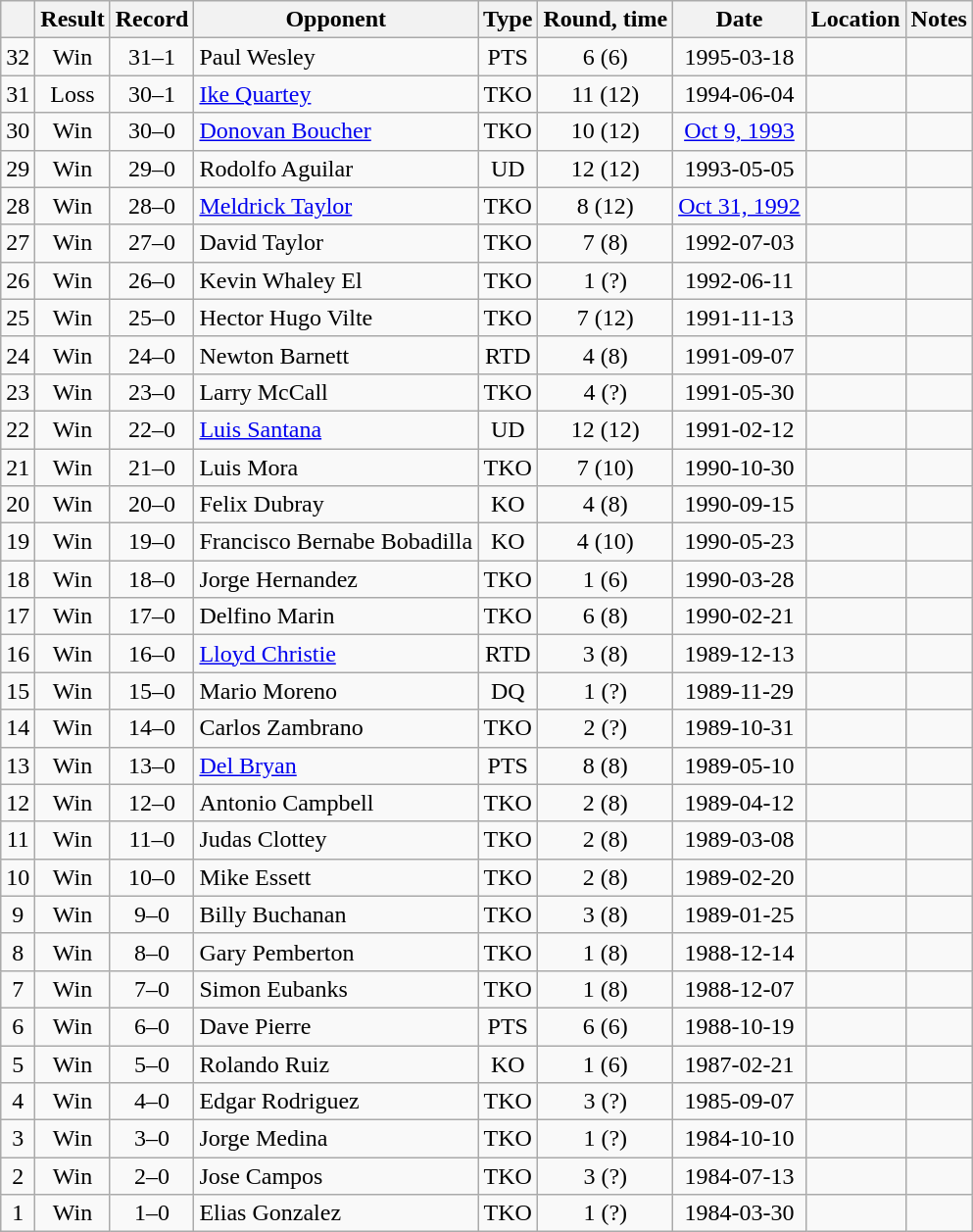<table class=wikitable style=text-align:center>
<tr>
<th></th>
<th>Result</th>
<th>Record</th>
<th>Opponent</th>
<th>Type</th>
<th>Round, time</th>
<th>Date</th>
<th>Location</th>
<th>Notes</th>
</tr>
<tr>
<td>32</td>
<td>Win</td>
<td>31–1</td>
<td align=left>Paul Wesley</td>
<td>PTS</td>
<td>6 (6)</td>
<td>1995-03-18</td>
<td align=left></td>
<td align=left></td>
</tr>
<tr>
<td>31</td>
<td>Loss</td>
<td>30–1</td>
<td align=left><a href='#'>Ike Quartey</a></td>
<td>TKO</td>
<td>11 (12)</td>
<td>1994-06-04</td>
<td align=left></td>
<td align=left></td>
</tr>
<tr>
<td>30</td>
<td>Win</td>
<td>30–0</td>
<td align=left><a href='#'>Donovan Boucher</a></td>
<td>TKO</td>
<td>10 (12)</td>
<td><a href='#'>Oct 9, 1993</a></td>
<td align=left></td>
<td align=left></td>
</tr>
<tr>
<td>29</td>
<td>Win</td>
<td>29–0</td>
<td align=left>Rodolfo Aguilar</td>
<td>UD</td>
<td>12 (12)</td>
<td>1993-05-05</td>
<td align=left></td>
<td align=left></td>
</tr>
<tr>
<td>28</td>
<td>Win</td>
<td>28–0</td>
<td align=left><a href='#'>Meldrick Taylor</a></td>
<td>TKO</td>
<td>8 (12)</td>
<td><a href='#'>Oct 31, 1992</a></td>
<td align=left></td>
<td align=left></td>
</tr>
<tr>
<td>27</td>
<td>Win</td>
<td>27–0</td>
<td align=left>David Taylor</td>
<td>TKO</td>
<td>7 (8)</td>
<td>1992-07-03</td>
<td align=left></td>
<td align=left></td>
</tr>
<tr>
<td>26</td>
<td>Win</td>
<td>26–0</td>
<td align=left>Kevin Whaley El</td>
<td>TKO</td>
<td>1 (?)</td>
<td>1992-06-11</td>
<td align=left></td>
<td align=left></td>
</tr>
<tr>
<td>25</td>
<td>Win</td>
<td>25–0</td>
<td align=left>Hector Hugo Vilte</td>
<td>TKO</td>
<td>7 (12)</td>
<td>1991-11-13</td>
<td align=left></td>
<td align=left></td>
</tr>
<tr>
<td>24</td>
<td>Win</td>
<td>24–0</td>
<td align=left>Newton Barnett</td>
<td>RTD</td>
<td>4 (8)</td>
<td>1991-09-07</td>
<td align=left></td>
<td align=left></td>
</tr>
<tr>
<td>23</td>
<td>Win</td>
<td>23–0</td>
<td align=left>Larry McCall</td>
<td>TKO</td>
<td>4 (?)</td>
<td>1991-05-30</td>
<td align=left></td>
<td align=left></td>
</tr>
<tr>
<td>22</td>
<td>Win</td>
<td>22–0</td>
<td align=left><a href='#'>Luis Santana</a></td>
<td>UD</td>
<td>12 (12)</td>
<td>1991-02-12</td>
<td align=left></td>
<td align=left></td>
</tr>
<tr>
<td>21</td>
<td>Win</td>
<td>21–0</td>
<td align=left>Luis Mora</td>
<td>TKO</td>
<td>7 (10)</td>
<td>1990-10-30</td>
<td align=left></td>
<td align=left></td>
</tr>
<tr>
<td>20</td>
<td>Win</td>
<td>20–0</td>
<td align=left>Felix Dubray</td>
<td>KO</td>
<td>4 (8)</td>
<td>1990-09-15</td>
<td align=left></td>
<td align=left></td>
</tr>
<tr>
<td>19</td>
<td>Win</td>
<td>19–0</td>
<td align=left>Francisco Bernabe Bobadilla</td>
<td>KO</td>
<td>4 (10)</td>
<td>1990-05-23</td>
<td align=left></td>
<td align=left></td>
</tr>
<tr>
<td>18</td>
<td>Win</td>
<td>18–0</td>
<td align=left>Jorge Hernandez</td>
<td>TKO</td>
<td>1 (6)</td>
<td>1990-03-28</td>
<td align=left></td>
<td align=left></td>
</tr>
<tr>
<td>17</td>
<td>Win</td>
<td>17–0</td>
<td align=left>Delfino Marin</td>
<td>TKO</td>
<td>6 (8)</td>
<td>1990-02-21</td>
<td align=left></td>
<td align=left></td>
</tr>
<tr>
<td>16</td>
<td>Win</td>
<td>16–0</td>
<td align=left><a href='#'>Lloyd Christie</a></td>
<td>RTD</td>
<td>3 (8)</td>
<td>1989-12-13</td>
<td align=left></td>
<td align=left></td>
</tr>
<tr>
<td>15</td>
<td>Win</td>
<td>15–0</td>
<td align=left>Mario Moreno</td>
<td>DQ</td>
<td>1 (?)</td>
<td>1989-11-29</td>
<td align=left></td>
<td align=left></td>
</tr>
<tr>
<td>14</td>
<td>Win</td>
<td>14–0</td>
<td align=left>Carlos Zambrano</td>
<td>TKO</td>
<td>2 (?)</td>
<td>1989-10-31</td>
<td align=left></td>
<td align=left></td>
</tr>
<tr>
<td>13</td>
<td>Win</td>
<td>13–0</td>
<td align=left><a href='#'>Del Bryan</a></td>
<td>PTS</td>
<td>8 (8)</td>
<td>1989-05-10</td>
<td align=left></td>
<td align=left></td>
</tr>
<tr>
<td>12</td>
<td>Win</td>
<td>12–0</td>
<td align=left>Antonio Campbell</td>
<td>TKO</td>
<td>2 (8)</td>
<td>1989-04-12</td>
<td align=left></td>
<td align=left></td>
</tr>
<tr>
<td>11</td>
<td>Win</td>
<td>11–0</td>
<td align=left>Judas Clottey</td>
<td>TKO</td>
<td>2 (8)</td>
<td>1989-03-08</td>
<td align=left></td>
<td align=left></td>
</tr>
<tr>
<td>10</td>
<td>Win</td>
<td>10–0</td>
<td align=left>Mike Essett</td>
<td>TKO</td>
<td>2 (8)</td>
<td>1989-02-20</td>
<td align=left></td>
<td align=left></td>
</tr>
<tr>
<td>9</td>
<td>Win</td>
<td>9–0</td>
<td align=left>Billy Buchanan</td>
<td>TKO</td>
<td>3 (8)</td>
<td>1989-01-25</td>
<td align=left></td>
<td align=left></td>
</tr>
<tr>
<td>8</td>
<td>Win</td>
<td>8–0</td>
<td align=left>Gary Pemberton</td>
<td>TKO</td>
<td>1 (8)</td>
<td>1988-12-14</td>
<td align=left></td>
<td align=left></td>
</tr>
<tr>
<td>7</td>
<td>Win</td>
<td>7–0</td>
<td align=left>Simon Eubanks</td>
<td>TKO</td>
<td>1 (8)</td>
<td>1988-12-07</td>
<td align=left></td>
<td align=left></td>
</tr>
<tr>
<td>6</td>
<td>Win</td>
<td>6–0</td>
<td align=left>Dave Pierre</td>
<td>PTS</td>
<td>6 (6)</td>
<td>1988-10-19</td>
<td align=left></td>
<td align=left></td>
</tr>
<tr>
<td>5</td>
<td>Win</td>
<td>5–0</td>
<td align=left>Rolando Ruiz</td>
<td>KO</td>
<td>1 (6)</td>
<td>1987-02-21</td>
<td align=left></td>
<td align=left></td>
</tr>
<tr>
<td>4</td>
<td>Win</td>
<td>4–0</td>
<td align=left>Edgar Rodriguez</td>
<td>TKO</td>
<td>3 (?)</td>
<td>1985-09-07</td>
<td align=left></td>
<td align=left></td>
</tr>
<tr>
<td>3</td>
<td>Win</td>
<td>3–0</td>
<td align=left>Jorge Medina</td>
<td>TKO</td>
<td>1 (?)</td>
<td>1984-10-10</td>
<td align=left></td>
<td align=left></td>
</tr>
<tr>
<td>2</td>
<td>Win</td>
<td>2–0</td>
<td align=left>Jose Campos</td>
<td>TKO</td>
<td>3 (?)</td>
<td>1984-07-13</td>
<td align=left></td>
<td align=left></td>
</tr>
<tr>
<td>1</td>
<td>Win</td>
<td>1–0</td>
<td align=left>Elias Gonzalez</td>
<td>TKO</td>
<td>1 (?)</td>
<td>1984-03-30</td>
<td align=left></td>
<td align=left></td>
</tr>
</table>
